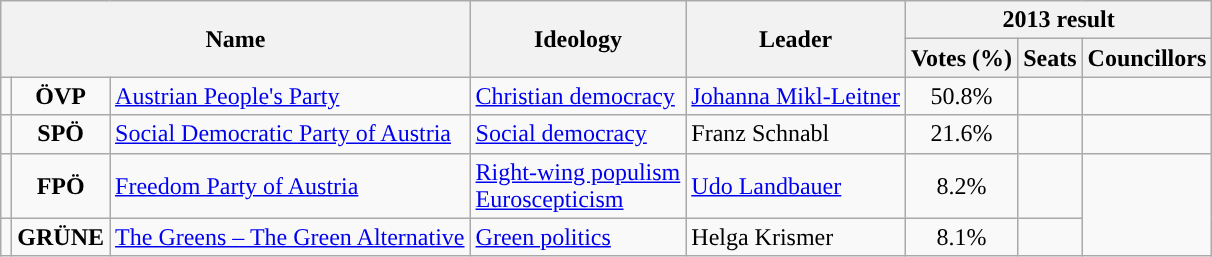<table class="wikitable">
<tr>
<th rowspan="2" colspan="3">Name</th>
<th rowspan="2">Ideology</th>
<th rowspan="2">Leader</th>
<th colspan="3">2013 result</th>
</tr>
<tr>
<th>Votes (%)</th>
<th>Seats</th>
<th>Councillors</th>
</tr>
<tr>
<td style="background:"></td>
<td style="text-align:center;"><strong>ÖVP</strong></td>
<td><a href='#'>Austrian People's Party</a><br></td>
<td><a href='#'>Christian democracy</a></td>
<td><a href='#'>Johanna Mikl-Leitner</a></td>
<td style="text-align:center;">50.8%</td>
<td></td>
<td></td>
</tr>
<tr>
<td style="background:"></td>
<td style="text-align:center;"><strong>SPÖ</strong></td>
<td><a href='#'>Social Democratic Party of Austria</a><br></td>
<td><a href='#'>Social democracy</a></td>
<td>Franz Schnabl</td>
<td style="text-align:center;">21.6%</td>
<td></td>
<td></td>
</tr>
<tr>
<td style="background:"></td>
<td style="text-align:center;"><strong>FPÖ</strong></td>
<td><a href='#'>Freedom Party of Austria</a><br></td>
<td><a href='#'>Right-wing populism</a><br><a href='#'>Euroscepticism</a></td>
<td><a href='#'>Udo Landbauer</a></td>
<td style="text-align:center;">8.2%</td>
<td></td>
</tr>
<tr>
<td style="background:"></td>
<td style="text-align:center;"><strong>GRÜNE</strong></td>
<td><a href='#'>The Greens – The Green Alternative</a><br></td>
<td><a href='#'>Green politics</a></td>
<td>Helga Krismer</td>
<td style="text-align:center;">8.1%</td>
<td></td>
</tr>
</table>
